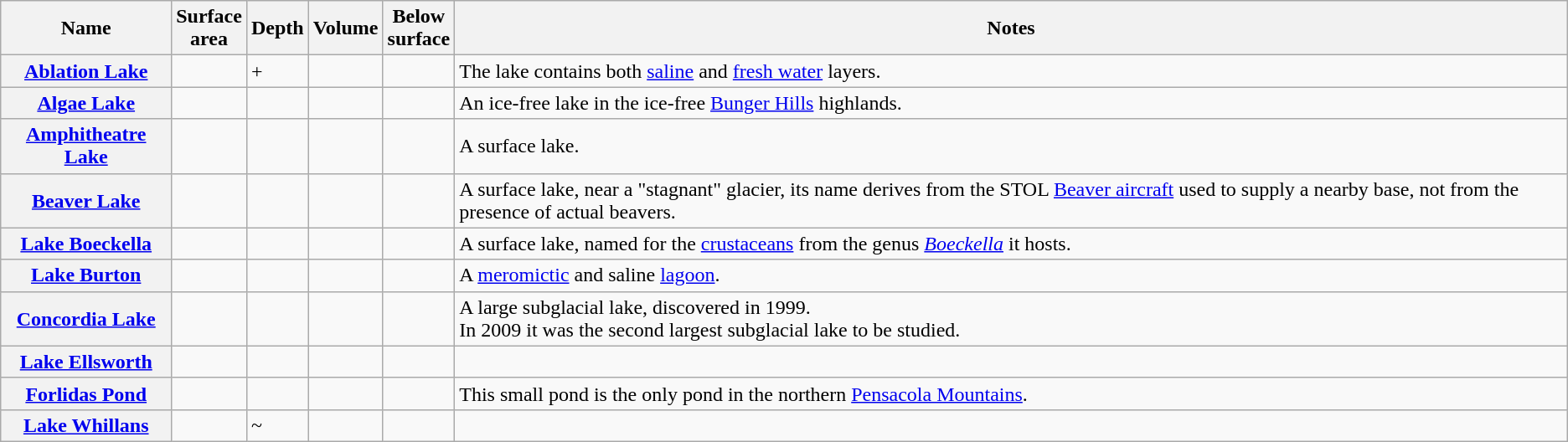<table class="wikitable sortable">
<tr>
<th scope="col">Name</th>
<th scope="col">Surface<br>area</th>
<th scope="col">Depth</th>
<th scope="col">Volume</th>
<th scope="col">Below<br>surface</th>
<th scope="col">Notes</th>
</tr>
<tr>
<th scope="row"><a href='#'>Ablation Lake</a></th>
<td></td>
<td>+</td>
<td></td>
<td></td>
<td>The lake contains both <a href='#'>saline</a> and <a href='#'>fresh water</a> layers.</td>
</tr>
<tr>
<th scope="row"><a href='#'>Algae Lake</a></th>
<td></td>
<td></td>
<td></td>
<td></td>
<td>An ice-free lake in the ice-free <a href='#'>Bunger Hills</a> highlands.</td>
</tr>
<tr>
<th scope="row"><a href='#'>Amphitheatre Lake</a></th>
<td></td>
<td></td>
<td></td>
<td></td>
<td>A surface lake.</td>
</tr>
<tr>
<th scope="row"><a href='#'>Beaver Lake</a></th>
<td></td>
<td></td>
<td></td>
<td></td>
<td>A surface lake, near a "stagnant" glacier, its name derives from the STOL <a href='#'>Beaver aircraft</a> used to supply a nearby base, not from the presence of actual beavers.</td>
</tr>
<tr>
<th scope="row"><a href='#'>Lake Boeckella</a></th>
<td></td>
<td></td>
<td></td>
<td></td>
<td>A surface lake, named for the <a href='#'>crustaceans</a> from the genus <em><a href='#'>Boeckella</a></em> it hosts.</td>
</tr>
<tr>
<th scope="row"><a href='#'>Lake Burton</a></th>
<td></td>
<td></td>
<td></td>
<td></td>
<td>A <a href='#'>meromictic</a> and saline <a href='#'>lagoon</a>.</td>
</tr>
<tr>
<th scope="row"><a href='#'>Concordia Lake</a></th>
<td></td>
<td></td>
<td></td>
<td></td>
<td>A large subglacial lake, discovered in 1999.<br>In 2009 it was the second largest subglacial lake to be studied.</td>
</tr>
<tr>
<th scope="row"><a href='#'>Lake Ellsworth</a></th>
<td></td>
<td></td>
<td></td>
<td></td>
<td></td>
</tr>
<tr>
<th scope="row"><a href='#'>Forlidas Pond</a></th>
<td></td>
<td></td>
<td></td>
<td></td>
<td>This small pond is the only pond in the northern <a href='#'>Pensacola Mountains</a>.</td>
</tr>
<tr>
<th scope="row"><a href='#'>Lake Whillans</a></th>
<td></td>
<td>~</td>
<td></td>
<td></td>
<td></td>
</tr>
</table>
